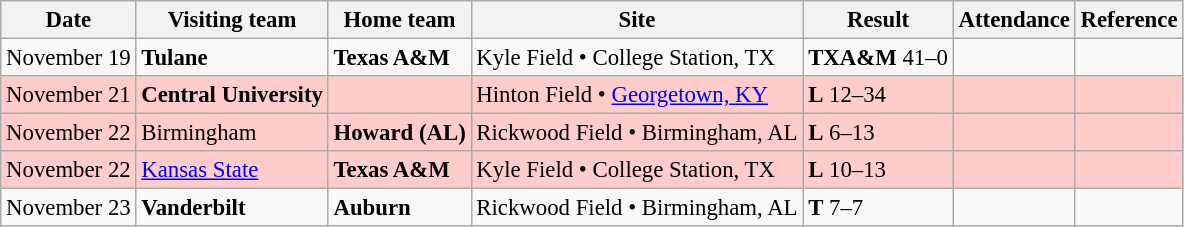<table class="wikitable" style="font-size:95%;">
<tr>
<th>Date</th>
<th>Visiting team</th>
<th>Home team</th>
<th>Site</th>
<th>Result</th>
<th>Attendance</th>
<th class="unsortable">Reference</th>
</tr>
<tr bgcolor=>
<td>November 19</td>
<td><strong>Tulane</strong></td>
<td><strong>Texas A&M</strong></td>
<td>Kyle Field • College Station, TX</td>
<td><strong>TXA&M</strong> 41–0</td>
<td></td>
<td></td>
</tr>
<tr bgcolor=ffcccc>
<td>November 21</td>
<td><strong>Central University</strong></td>
<td></td>
<td>Hinton Field • <a href='#'>Georgetown, KY</a></td>
<td><strong>L</strong> 12–34</td>
<td></td>
<td></td>
</tr>
<tr bgcolor=ffcccc>
<td>November 22</td>
<td>Birmingham</td>
<td><strong>Howard (AL)</strong></td>
<td>Rickwood Field • Birmingham, AL</td>
<td><strong>L</strong> 6–13</td>
<td></td>
<td></td>
</tr>
<tr bgcolor=ffcccc>
<td>November 22</td>
<td><a href='#'>Kansas State</a></td>
<td><strong>Texas A&M</strong></td>
<td>Kyle Field • College Station, TX</td>
<td><strong>L</strong> 10–13</td>
<td></td>
<td></td>
</tr>
<tr bgcolor=>
<td>November 23</td>
<td><strong>Vanderbilt</strong></td>
<td><strong>Auburn</strong></td>
<td>Rickwood Field • Birmingham, AL</td>
<td><strong>T</strong> 7–7</td>
<td></td>
<td></td>
</tr>
</table>
